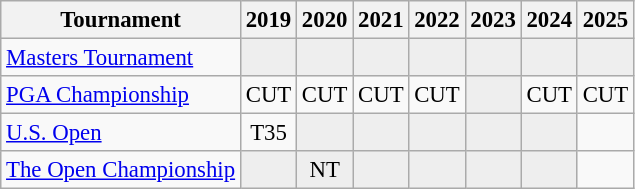<table class="wikitable" style="font-size:95%;text-align:center;">
<tr>
<th>Tournament</th>
<th>2019</th>
<th>2020</th>
<th>2021</th>
<th>2022</th>
<th>2023</th>
<th>2024</th>
<th>2025</th>
</tr>
<tr>
<td align=left><a href='#'>Masters Tournament</a></td>
<td style="background:#eeeeee;"></td>
<td style="background:#eeeeee;"></td>
<td style="background:#eeeeee;"></td>
<td style="background:#eeeeee;"></td>
<td style="background:#eeeeee;"></td>
<td style="background:#eeeeee;"></td>
<td style="background:#eeeeee;"></td>
</tr>
<tr>
<td align=left><a href='#'>PGA Championship</a></td>
<td>CUT</td>
<td>CUT</td>
<td>CUT</td>
<td>CUT</td>
<td style="background:#eeeeee;"></td>
<td>CUT</td>
<td>CUT</td>
</tr>
<tr>
<td align=left><a href='#'>U.S. Open</a></td>
<td>T35</td>
<td style="background:#eeeeee;"></td>
<td style="background:#eeeeee;"></td>
<td style="background:#eeeeee;"></td>
<td style="background:#eeeeee;"></td>
<td style="background:#eeeeee;"></td>
<td></td>
</tr>
<tr>
<td align=left><a href='#'>The Open Championship</a></td>
<td style="background:#eeeeee;"></td>
<td style="background:#eeeeee;">NT</td>
<td style="background:#eeeeee;"></td>
<td style="background:#eeeeee;"></td>
<td style="background:#eeeeee;"></td>
<td style="background:#eeeeee;"></td>
<td></td>
</tr>
</table>
